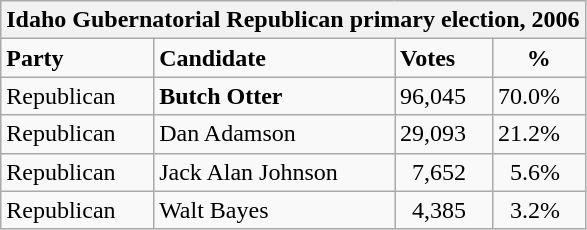<table class="wikitable">
<tr>
<th colspan="4">Idaho Gubernatorial Republican primary election, 2006</th>
</tr>
<tr>
<td><strong>Party</strong></td>
<td><strong>Candidate</strong></td>
<td><strong>Votes</strong></td>
<td align=center><strong>%</strong></td>
</tr>
<tr>
<td>Republican</td>
<td><strong>Butch Otter</strong></td>
<td>96,045</td>
<td>70.0%</td>
</tr>
<tr>
<td>Republican</td>
<td>Dan Adamson</td>
<td>29,093</td>
<td>21.2%</td>
</tr>
<tr>
<td>Republican</td>
<td>Jack Alan Johnson</td>
<td>  7,652</td>
<td>  5.6%</td>
</tr>
<tr>
<td>Republican</td>
<td>Walt Bayes</td>
<td>  4,385</td>
<td>  3.2%</td>
</tr>
</table>
